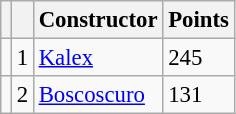<table class="wikitable" style="font-size: 95%;">
<tr>
<th></th>
<th></th>
<th>Constructor</th>
<th>Points</th>
</tr>
<tr>
<td></td>
<td align=center>1</td>
<td> <a href='#'>Kalex</a></td>
<td align=left>245</td>
</tr>
<tr>
<td></td>
<td align=center>2</td>
<td> <a href='#'>Boscoscuro</a></td>
<td align=left>131</td>
</tr>
</table>
